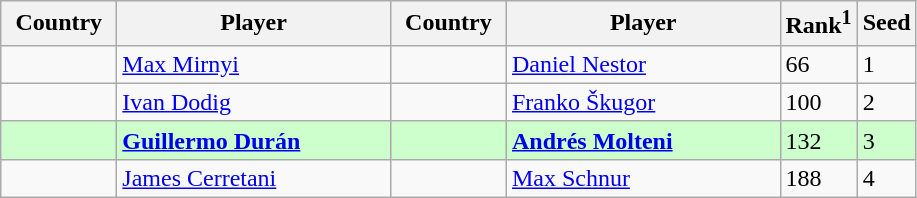<table class="sortable wikitable">
<tr>
<th width="70">Country</th>
<th width="175">Player</th>
<th width="70">Country</th>
<th width="175">Player</th>
<th>Rank<sup>1</sup></th>
<th>Seed</th>
</tr>
<tr>
<td></td>
<td><a href='#'>Max Mirnyi</a></td>
<td></td>
<td><a href='#'>Daniel Nestor</a></td>
<td>66</td>
<td>1</td>
</tr>
<tr>
<td></td>
<td><a href='#'>Ivan Dodig</a></td>
<td></td>
<td><a href='#'>Franko Škugor</a></td>
<td>100</td>
<td>2</td>
</tr>
<tr style="background:#cfc;">
<td></td>
<td><strong><a href='#'>Guillermo Durán</a></strong></td>
<td></td>
<td><strong><a href='#'>Andrés Molteni</a></strong></td>
<td>132</td>
<td>3</td>
</tr>
<tr>
<td></td>
<td><a href='#'>James Cerretani</a></td>
<td></td>
<td><a href='#'>Max Schnur</a></td>
<td>188</td>
<td>4</td>
</tr>
</table>
